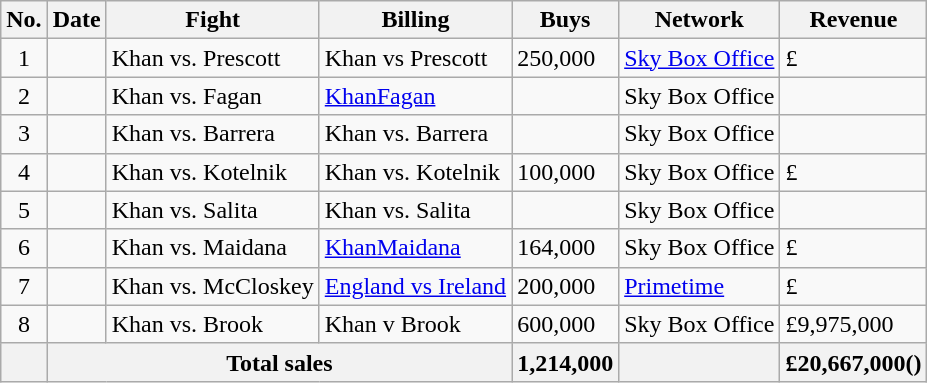<table class="wikitable sortable">
<tr>
<th>No.</th>
<th>Date</th>
<th>Fight</th>
<th>Billing</th>
<th>Buys</th>
<th>Network</th>
<th>Revenue</th>
</tr>
<tr>
<td align=center>1</td>
<td></td>
<td>Khan vs. Prescott</td>
<td>Khan vs Prescott</td>
<td>250,000</td>
<td><a href='#'>Sky Box Office</a></td>
<td>£</td>
</tr>
<tr>
<td align=center>2</td>
<td></td>
<td>Khan vs. Fagan</td>
<td><a href='#'>KhanFagan</a></td>
<td></td>
<td>Sky Box Office</td>
<td></td>
</tr>
<tr>
<td align=center>3</td>
<td></td>
<td>Khan vs. Barrera</td>
<td>Khan vs. Barrera</td>
<td></td>
<td>Sky Box Office</td>
<td></td>
</tr>
<tr>
<td align=center>4</td>
<td></td>
<td>Khan vs. Kotelnik</td>
<td>Khan vs. Kotelnik</td>
<td>100,000</td>
<td>Sky Box Office</td>
<td>£</td>
</tr>
<tr>
<td align=center>5</td>
<td></td>
<td>Khan vs. Salita</td>
<td>Khan vs. Salita</td>
<td></td>
<td>Sky Box Office</td>
<td></td>
</tr>
<tr>
<td align=center>6</td>
<td></td>
<td>Khan vs. Maidana</td>
<td><a href='#'>KhanMaidana</a></td>
<td>164,000</td>
<td>Sky Box Office</td>
<td>£</td>
</tr>
<tr>
<td align=center>7</td>
<td></td>
<td>Khan vs. McCloskey</td>
<td><a href='#'>England vs Ireland</a></td>
<td>200,000</td>
<td><a href='#'>Primetime</a></td>
<td>£</td>
</tr>
<tr>
<td align=center>8</td>
<td></td>
<td>Khan vs. Brook</td>
<td>Khan v Brook</td>
<td>600,000</td>
<td>Sky Box Office</td>
<td>£9,975,000</td>
</tr>
<tr>
<th></th>
<th colspan="3">Total sales</th>
<th>1,214,000</th>
<th></th>
<th>£20,667,000()</th>
</tr>
</table>
